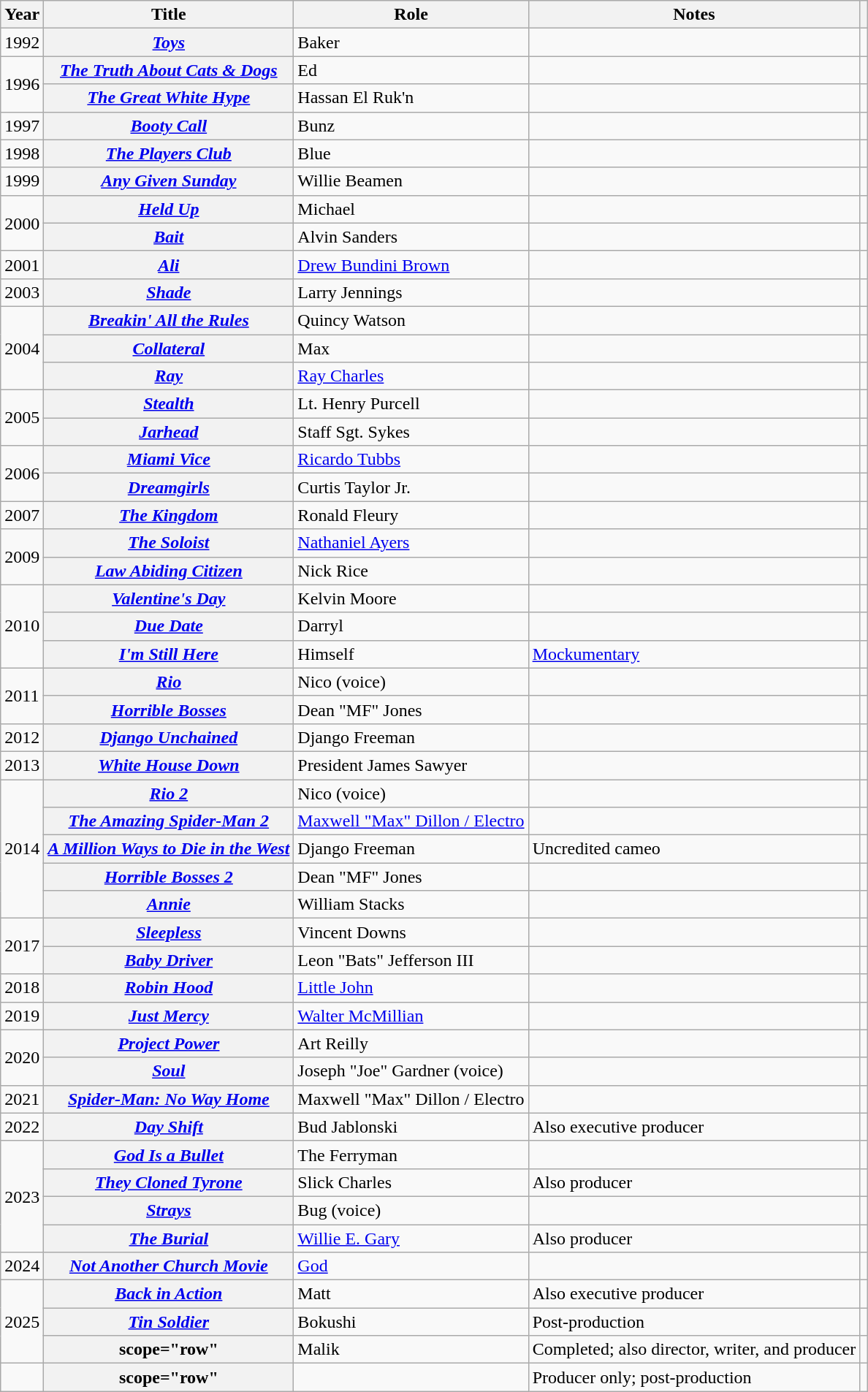<table class="wikitable plainrowheaders sortable">
<tr>
<th>Year</th>
<th>Title</th>
<th>Role</th>
<th class="unsortable">Notes</th>
<th class="unsortable"></th>
</tr>
<tr>
<td>1992</td>
<th scope="row"><em><a href='#'>Toys</a></em></th>
<td>Baker</td>
<td></td>
<td style="text-align: center;"></td>
</tr>
<tr>
<td rowspan="2">1996</td>
<th scope="row"><em><a href='#'>The Truth About Cats & Dogs</a></em></th>
<td>Ed</td>
<td></td>
<td style="text-align: center;"></td>
</tr>
<tr>
<th scope="row"><em><a href='#'>The Great White Hype</a></em></th>
<td>Hassan El Ruk'n</td>
<td></td>
<td style="text-align: center;"></td>
</tr>
<tr>
<td>1997</td>
<th scope="row"><em><a href='#'>Booty Call</a></em></th>
<td>Bunz</td>
<td></td>
<td style="text-align: center;"></td>
</tr>
<tr>
<td>1998</td>
<th scope="row"><em><a href='#'>The Players Club</a></em></th>
<td>Blue</td>
<td></td>
<td style="text-align: center;"></td>
</tr>
<tr>
<td>1999</td>
<th scope="row"><em><a href='#'>Any Given Sunday</a></em></th>
<td>Willie Beamen</td>
<td></td>
<td style="text-align: center;"></td>
</tr>
<tr>
<td rowspan="2">2000</td>
<th scope="row"><em><a href='#'>Held Up</a></em></th>
<td>Michael</td>
<td></td>
<td style="text-align: center;"></td>
</tr>
<tr>
<th scope="row"><em><a href='#'>Bait</a></em></th>
<td>Alvin Sanders</td>
<td></td>
<td style="text-align: center;"></td>
</tr>
<tr>
<td>2001</td>
<th scope="row"><em><a href='#'>Ali</a></em></th>
<td><a href='#'>Drew Bundini Brown</a></td>
<td></td>
<td style="text-align: center;"></td>
</tr>
<tr>
<td>2003</td>
<th scope="row"><em><a href='#'>Shade</a></em></th>
<td>Larry Jennings</td>
<td></td>
<td style="text-align: center;"></td>
</tr>
<tr>
<td rowspan="3">2004</td>
<th scope="row"><em><a href='#'>Breakin' All the Rules</a></em></th>
<td>Quincy Watson</td>
<td></td>
<td style="text-align: center;"></td>
</tr>
<tr>
<th scope="row"><em><a href='#'>Collateral</a></em></th>
<td>Max</td>
<td></td>
<td style="text-align: center;"></td>
</tr>
<tr>
<th scope="row"><em><a href='#'>Ray</a></em></th>
<td><a href='#'>Ray Charles</a></td>
<td></td>
<td style="text-align: center;"></td>
</tr>
<tr>
<td rowspan="2">2005</td>
<th scope="row"><em><a href='#'>Stealth</a></em></th>
<td>Lt. Henry Purcell</td>
<td></td>
<td style="text-align: center;"></td>
</tr>
<tr>
<th scope="row"><em><a href='#'>Jarhead</a></em></th>
<td>Staff Sgt. Sykes</td>
<td></td>
<td style="text-align: center;"></td>
</tr>
<tr>
<td rowspan="2">2006</td>
<th scope="row"><em><a href='#'>Miami Vice</a></em></th>
<td><a href='#'>Ricardo Tubbs</a></td>
<td></td>
<td style="text-align: center;"></td>
</tr>
<tr>
<th scope="row"><em><a href='#'>Dreamgirls</a></em></th>
<td>Curtis Taylor Jr.</td>
<td></td>
<td style="text-align: center;"></td>
</tr>
<tr>
<td rowspan="1">2007</td>
<th scope="row"><em><a href='#'>The Kingdom</a></em></th>
<td>Ronald Fleury</td>
<td></td>
<td style="text-align: center;"></td>
</tr>
<tr>
<td rowspan="2">2009</td>
<th scope="row"><em><a href='#'>The Soloist</a></em></th>
<td><a href='#'>Nathaniel Ayers</a></td>
<td></td>
<td style="text-align: center;"></td>
</tr>
<tr>
<th scope="row"><em><a href='#'>Law Abiding Citizen</a></em></th>
<td>Nick Rice</td>
<td></td>
<td style="text-align: center;"></td>
</tr>
<tr>
<td rowspan="3">2010</td>
<th scope="row"><em><a href='#'>Valentine's Day</a></em></th>
<td>Kelvin Moore</td>
<td></td>
<td style="text-align: center;"></td>
</tr>
<tr>
<th scope="row"><em><a href='#'>Due Date</a></em></th>
<td>Darryl</td>
<td></td>
<td style="text-align: center;"></td>
</tr>
<tr>
<th scope="row"><em><a href='#'>I'm Still Here</a></em></th>
<td>Himself</td>
<td><a href='#'>Mockumentary</a></td>
<td style="text-align: center;"></td>
</tr>
<tr>
<td rowspan="2">2011</td>
<th scope="row"><em><a href='#'>Rio</a></em></th>
<td>Nico (voice)</td>
<td></td>
<td style="text-align: center;"></td>
</tr>
<tr>
<th scope="row"><em><a href='#'>Horrible Bosses</a></em></th>
<td>Dean "MF" Jones</td>
<td></td>
<td style="text-align: center;"></td>
</tr>
<tr>
<td>2012</td>
<th scope="row"><em><a href='#'>Django Unchained</a></em></th>
<td>Django Freeman</td>
<td></td>
<td style="text-align: center;"></td>
</tr>
<tr>
<td>2013</td>
<th scope="row"><em><a href='#'>White House Down</a></em></th>
<td>President James Sawyer</td>
<td></td>
<td style="text-align: center;"></td>
</tr>
<tr>
<td rowspan="5">2014</td>
<th scope="row"><em><a href='#'>Rio 2</a></em></th>
<td>Nico (voice)</td>
<td></td>
<td style="text-align: center;"></td>
</tr>
<tr>
<th scope="row"><em><a href='#'>The Amazing Spider-Man 2</a></em></th>
<td><a href='#'>Maxwell "Max" Dillon / Electro</a></td>
<td></td>
<td style="text-align: center;"></td>
</tr>
<tr>
<th scope="row"><em><a href='#'>A Million Ways to Die in the West</a></em></th>
<td>Django Freeman</td>
<td>Uncredited cameo</td>
<td style="text-align: center;"></td>
</tr>
<tr>
<th scope="row"><em><a href='#'>Horrible Bosses 2</a></em></th>
<td>Dean "MF" Jones</td>
<td></td>
<td style="text-align: center;"></td>
</tr>
<tr>
<th scope="row"><em><a href='#'>Annie</a></em></th>
<td>William Stacks</td>
<td></td>
<td style="text-align: center;"></td>
</tr>
<tr>
<td rowspan="2">2017</td>
<th scope="row"><em><a href='#'>Sleepless</a></em></th>
<td>Vincent Downs</td>
<td></td>
<td style="text-align: center;"></td>
</tr>
<tr>
<th scope="row"><em><a href='#'>Baby Driver</a></em></th>
<td>Leon "Bats" Jefferson III</td>
<td></td>
<td style="text-align: center;"></td>
</tr>
<tr>
<td>2018</td>
<th scope="row"><em><a href='#'>Robin Hood</a></em></th>
<td><a href='#'>Little John</a></td>
<td></td>
<td style="text-align: center;"></td>
</tr>
<tr>
<td>2019</td>
<th scope="row"><em><a href='#'>Just Mercy</a></em></th>
<td><a href='#'>Walter McMillian</a></td>
<td></td>
<td style="text-align: center;"></td>
</tr>
<tr>
<td rowspan="2">2020</td>
<th scope="row"><em><a href='#'>Project Power</a></em></th>
<td>Art Reilly</td>
<td></td>
<td style="text-align: center;"></td>
</tr>
<tr>
<th scope="row"><em><a href='#'>Soul</a></em></th>
<td>Joseph "Joe" Gardner (voice)</td>
<td></td>
<td style="text-align: center;"></td>
</tr>
<tr>
<td>2021</td>
<th scope="row"><em><a href='#'>Spider-Man: No Way Home</a></em></th>
<td>Maxwell "Max" Dillon / Electro</td>
<td></td>
<td style="text-align: center;"></td>
</tr>
<tr>
<td>2022</td>
<th scope="row"><em><a href='#'>Day Shift</a></em></th>
<td>Bud Jablonski</td>
<td>Also executive producer</td>
<td style="text-align: center;"></td>
</tr>
<tr>
<td rowspan="4">2023</td>
<th scope="row"><em><a href='#'>God Is a Bullet</a></em></th>
<td>The Ferryman</td>
<td></td>
<td style="text-align: center;"></td>
</tr>
<tr>
<th scope="row"><em><a href='#'>They Cloned Tyrone</a></em></th>
<td>Slick Charles</td>
<td>Also producer</td>
<td style="text-align: center;"></td>
</tr>
<tr>
<th scope="row"><em><a href='#'>Strays</a></em></th>
<td>Bug (voice)</td>
<td></td>
<td style="text-align: center;"></td>
</tr>
<tr>
<th scope="row"><em><a href='#'>The Burial</a></em></th>
<td><a href='#'>Willie E. Gary</a></td>
<td>Also producer</td>
<td style="text-align: center;"></td>
</tr>
<tr>
<td>2024</td>
<th scope="row"><em><a href='#'>Not Another Church Movie</a></em></th>
<td><a href='#'>God</a></td>
<td></td>
<td style="text-align: center;"></td>
</tr>
<tr>
<td rowspan="3">2025</td>
<th scope="row"><em><a href='#'>Back in Action</a></em></th>
<td>Matt</td>
<td>Also executive producer</td>
<td style="text-align: center;"></td>
</tr>
<tr>
<th scope="row"><em><a href='#'>Tin Soldier</a></em></th>
<td>Bokushi</td>
<td>Post-production</td>
<td style="text-align: center;"></td>
</tr>
<tr>
<th>scope="row" </th>
<td>Malik</td>
<td>Completed; also director, writer, and producer</td>
<td style="text-align: center;"></td>
</tr>
<tr>
<td></td>
<th>scope="row" </th>
<td></td>
<td>Producer only; post-production</td>
<td style="text-align: center;"></td>
</tr>
</table>
